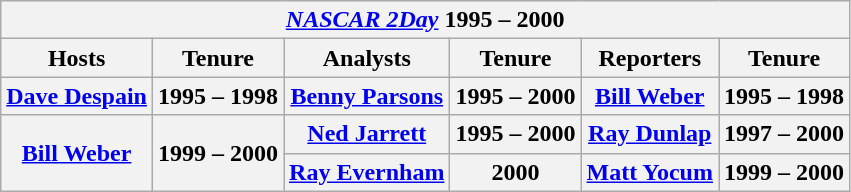<table class="wikitable sortable">
<tr>
<th colspan="10"><em><a href='#'>NASCAR 2Day</a></em> 1995 – 2000</th>
</tr>
<tr>
<th>Hosts</th>
<th>Tenure</th>
<th>Analysts</th>
<th>Tenure</th>
<th>Reporters</th>
<th>Tenure</th>
</tr>
<tr>
<th><a href='#'>Dave Despain</a></th>
<th>1995 – 1998</th>
<th><a href='#'>Benny Parsons</a></th>
<th>1995 – 2000</th>
<th><a href='#'>Bill Weber</a></th>
<th>1995 – 1998</th>
</tr>
<tr>
<th rowspan=2><a href='#'>Bill Weber</a></th>
<th rowspan=2>1999 – 2000</th>
<th><a href='#'>Ned Jarrett</a></th>
<th>1995 – 2000</th>
<th><a href='#'>Ray Dunlap</a></th>
<th>1997 – 2000</th>
</tr>
<tr>
<th><a href='#'>Ray Evernham</a></th>
<th>2000</th>
<th><a href='#'>Matt Yocum</a></th>
<th>1999 – 2000</th>
</tr>
</table>
